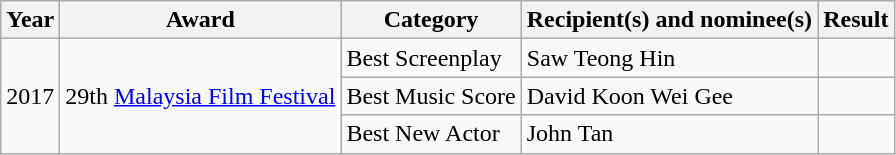<table class="wikitable">
<tr>
<th>Year</th>
<th>Award</th>
<th>Category</th>
<th>Recipient(s) and nominee(s)</th>
<th>Result</th>
</tr>
<tr>
<td rowspan="3">2017</td>
<td rowspan="3">29th <a href='#'>Malaysia Film Festival</a></td>
<td>Best Screenplay</td>
<td>Saw Teong Hin</td>
<td></td>
</tr>
<tr>
<td>Best Music Score</td>
<td>David Koon Wei Gee</td>
<td></td>
</tr>
<tr>
<td>Best New Actor</td>
<td>John Tan</td>
<td></td>
</tr>
</table>
